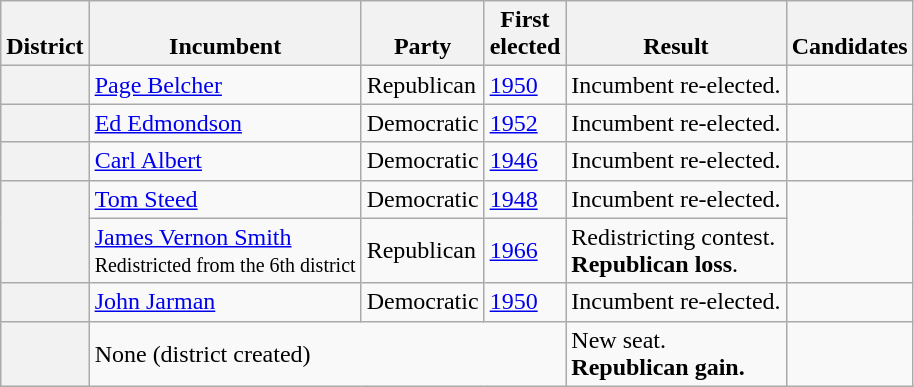<table class=wikitable>
<tr valign=bottom>
<th>District</th>
<th>Incumbent</th>
<th>Party</th>
<th>First<br>elected</th>
<th>Result</th>
<th>Candidates</th>
</tr>
<tr>
<th></th>
<td><a href='#'>Page Belcher</a></td>
<td>Republican</td>
<td><a href='#'>1950</a></td>
<td>Incumbent re-elected.</td>
<td nowrap></td>
</tr>
<tr>
<th></th>
<td><a href='#'>Ed Edmondson</a></td>
<td>Democratic</td>
<td><a href='#'>1952</a></td>
<td>Incumbent re-elected.</td>
<td nowrap></td>
</tr>
<tr>
<th></th>
<td><a href='#'>Carl Albert</a></td>
<td>Democratic</td>
<td><a href='#'>1946</a></td>
<td>Incumbent re-elected.</td>
<td nowrap></td>
</tr>
<tr>
<th rowspan=2></th>
<td><a href='#'>Tom Steed</a></td>
<td>Democratic</td>
<td><a href='#'>1948</a></td>
<td>Incumbent re-elected.</td>
<td rowspan=2 nowrap></td>
</tr>
<tr>
<td><a href='#'>James Vernon Smith</a><br><small>Redistricted from the 6th district</small></td>
<td>Republican</td>
<td><a href='#'>1966</a></td>
<td>Redistricting contest.<br><strong>Republican loss</strong>.</td>
</tr>
<tr>
<th></th>
<td><a href='#'>John Jarman</a></td>
<td>Democratic</td>
<td><a href='#'>1950</a></td>
<td>Incumbent re-elected.</td>
<td nowrap></td>
</tr>
<tr>
<th></th>
<td colspan=3>None (district created)</td>
<td>New seat.<br><strong>Republican gain.</strong></td>
<td nowrap></td>
</tr>
</table>
